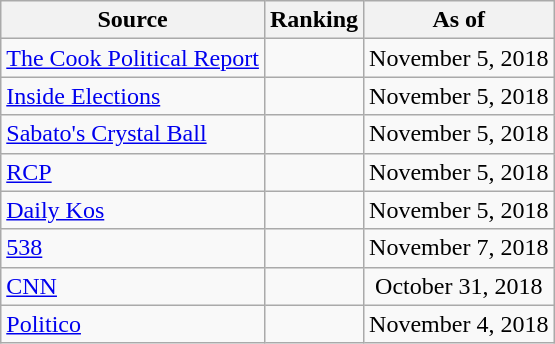<table class="wikitable" style="text-align:center">
<tr>
<th>Source</th>
<th>Ranking</th>
<th>As of</th>
</tr>
<tr>
<td align=left><a href='#'>The Cook Political Report</a></td>
<td></td>
<td>November 5, 2018</td>
</tr>
<tr>
<td align=left><a href='#'>Inside Elections</a></td>
<td></td>
<td>November 5, 2018</td>
</tr>
<tr>
<td align=left><a href='#'>Sabato's Crystal Ball</a></td>
<td></td>
<td>November 5, 2018</td>
</tr>
<tr>
<td align="left"><a href='#'>RCP</a></td>
<td></td>
<td>November 5, 2018</td>
</tr>
<tr>
<td align="left"><a href='#'>Daily Kos</a></td>
<td></td>
<td>November 5, 2018</td>
</tr>
<tr>
<td align="left"><a href='#'>538</a></td>
<td></td>
<td>November 7, 2018</td>
</tr>
<tr>
<td align="left"><a href='#'>CNN</a></td>
<td></td>
<td>October 31, 2018</td>
</tr>
<tr>
<td align="left"><a href='#'>Politico</a></td>
<td></td>
<td>November 4, 2018</td>
</tr>
</table>
